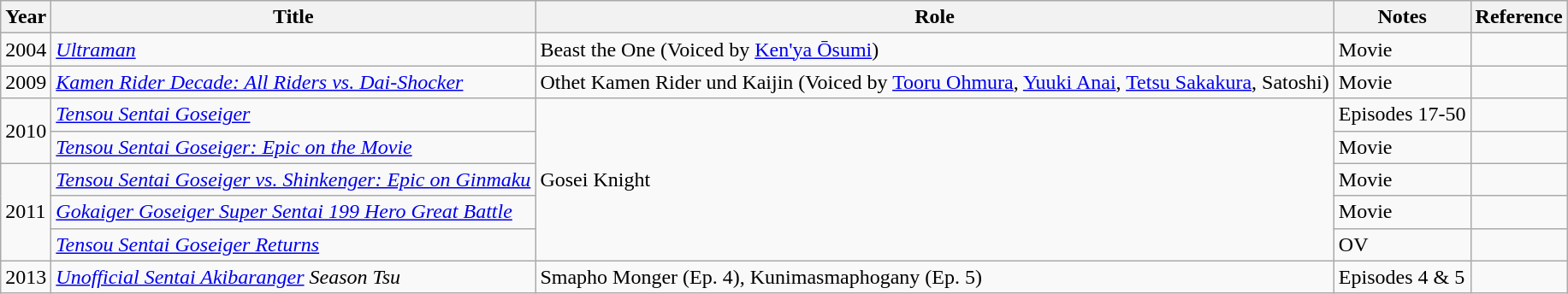<table class="wikitable">
<tr>
<th>Year</th>
<th>Title</th>
<th>Role</th>
<th>Notes</th>
<th>Reference</th>
</tr>
<tr>
<td>2004</td>
<td><em><a href='#'>Ultraman</a></em></td>
<td>Beast the One (Voiced by <a href='#'>Ken'ya Ōsumi</a>)</td>
<td>Movie</td>
<td></td>
</tr>
<tr>
<td>2009</td>
<td><em><a href='#'>Kamen Rider Decade: All Riders vs. Dai-Shocker</a></em></td>
<td>Othet Kamen Rider und Kaijin (Voiced by <a href='#'>Tooru Ohmura</a>, <a href='#'>Yuuki Anai</a>, <a href='#'>Tetsu Sakakura</a>, Satoshi)</td>
<td>Movie</td>
<td></td>
</tr>
<tr>
<td rowspan="2">2010</td>
<td><em><a href='#'>Tensou Sentai Goseiger</a></em></td>
<td rowspan="5">Gosei Knight</td>
<td>Episodes 17-50</td>
<td></td>
</tr>
<tr>
<td><em><a href='#'>Tensou Sentai Goseiger: Epic on the Movie</a></em></td>
<td>Movie</td>
<td></td>
</tr>
<tr>
<td rowspan="3">2011</td>
<td><em><a href='#'>Tensou Sentai Goseiger vs. Shinkenger: Epic on Ginmaku</a></em></td>
<td>Movie</td>
<td></td>
</tr>
<tr>
<td><em><a href='#'>Gokaiger Goseiger Super Sentai 199 Hero Great Battle</a></em></td>
<td>Movie</td>
<td></td>
</tr>
<tr>
<td><em><a href='#'>Tensou Sentai Goseiger Returns</a></em></td>
<td>OV</td>
<td></td>
</tr>
<tr>
<td>2013</td>
<td><em><a href='#'>Unofficial Sentai Akibaranger</a> Season Tsu</em></td>
<td>Smapho Monger (Ep. 4), Kunimasmaphogany (Ep. 5)</td>
<td>Episodes 4 & 5</td>
<td></td>
</tr>
</table>
